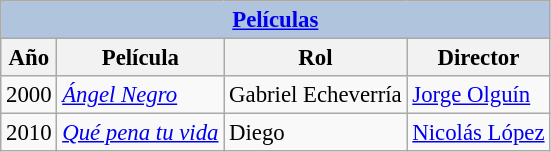<table class="wikitable" style="font-size: 95%;">
<tr>
<th colspan="5" style="background: LightSteelBlue;"><a href='#'>Películas</a></th>
</tr>
<tr>
<th>Año</th>
<th>Película</th>
<th>Rol</th>
<th>Director</th>
</tr>
<tr>
<td>2000</td>
<td><em><a href='#'>Ángel Negro</a></em></td>
<td>Gabriel Echeverría</td>
<td><a href='#'>Jorge Olguín</a></td>
</tr>
<tr>
<td>2010</td>
<td><em><a href='#'>Qué pena tu vida</a></em></td>
<td>Diego</td>
<td><a href='#'>Nicolás López</a></td>
</tr>
</table>
